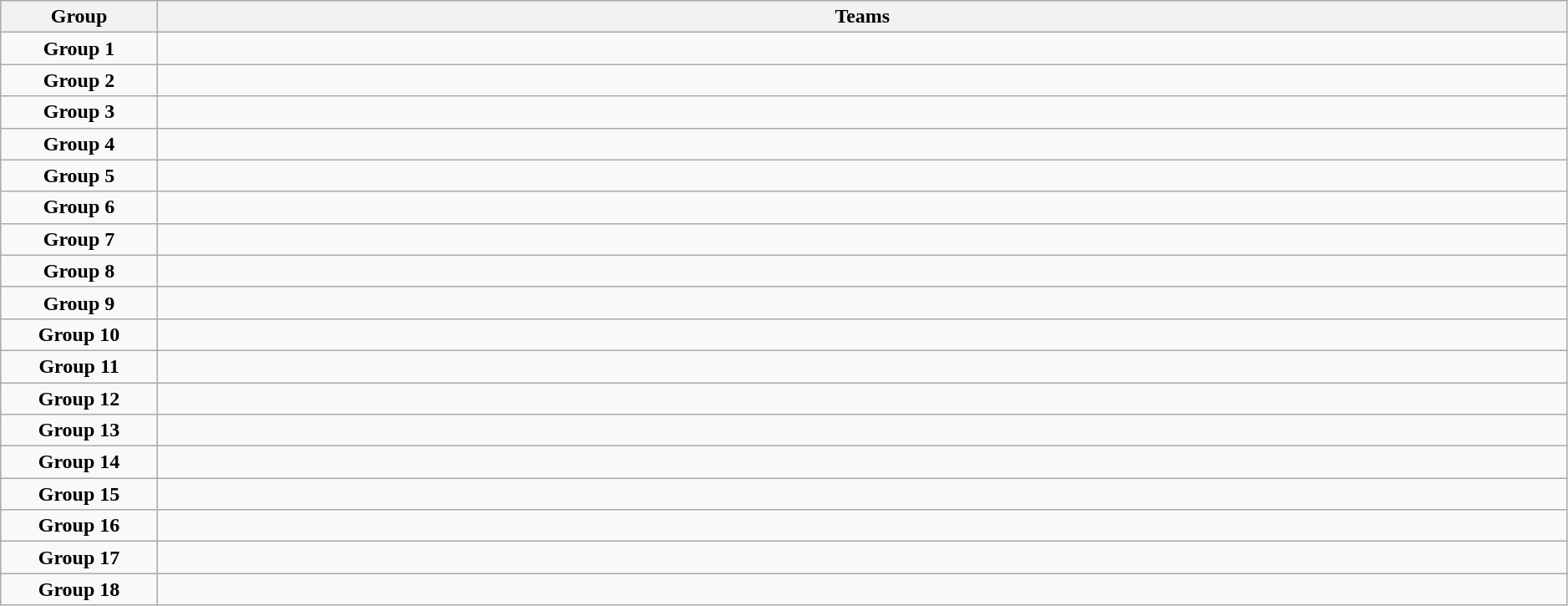<table class="wikitable" style="width: 99% !important;">
<tr>
<th style="width: 10%;">Group</th>
<th>Teams</th>
</tr>
<tr>
<td align="center"><strong>Group 1</strong></td>
<td></td>
</tr>
<tr>
<td align="center"><strong>Group 2</strong></td>
<td></td>
</tr>
<tr>
<td align="center"><strong>Group 3</strong></td>
<td></td>
</tr>
<tr>
<td align="center"><strong>Group 4</strong></td>
<td></td>
</tr>
<tr>
<td align="center"><strong>Group 5</strong></td>
<td></td>
</tr>
<tr>
<td align="center"><strong>Group 6</strong></td>
<td></td>
</tr>
<tr>
<td align="center"><strong>Group 7</strong></td>
<td></td>
</tr>
<tr>
<td align="center"><strong>Group 8</strong></td>
<td></td>
</tr>
<tr>
<td align="center"><strong>Group 9</strong></td>
<td></td>
</tr>
<tr>
<td align="center"><strong>Group 10</strong></td>
<td></td>
</tr>
<tr>
<td align="center"><strong>Group 11</strong></td>
<td></td>
</tr>
<tr>
<td align="center"><strong>Group 12</strong></td>
<td></td>
</tr>
<tr>
<td align="center"><strong>Group 13</strong></td>
<td></td>
</tr>
<tr>
<td align="center"><strong>Group 14</strong></td>
<td></td>
</tr>
<tr>
<td align="center"><strong>Group 15</strong></td>
<td></td>
</tr>
<tr>
<td align="center"><strong>Group 16</strong></td>
<td></td>
</tr>
<tr>
<td align="center"><strong>Group 17</strong></td>
<td></td>
</tr>
<tr>
<td align="center"><strong>Group 18</strong></td>
<td></td>
</tr>
</table>
